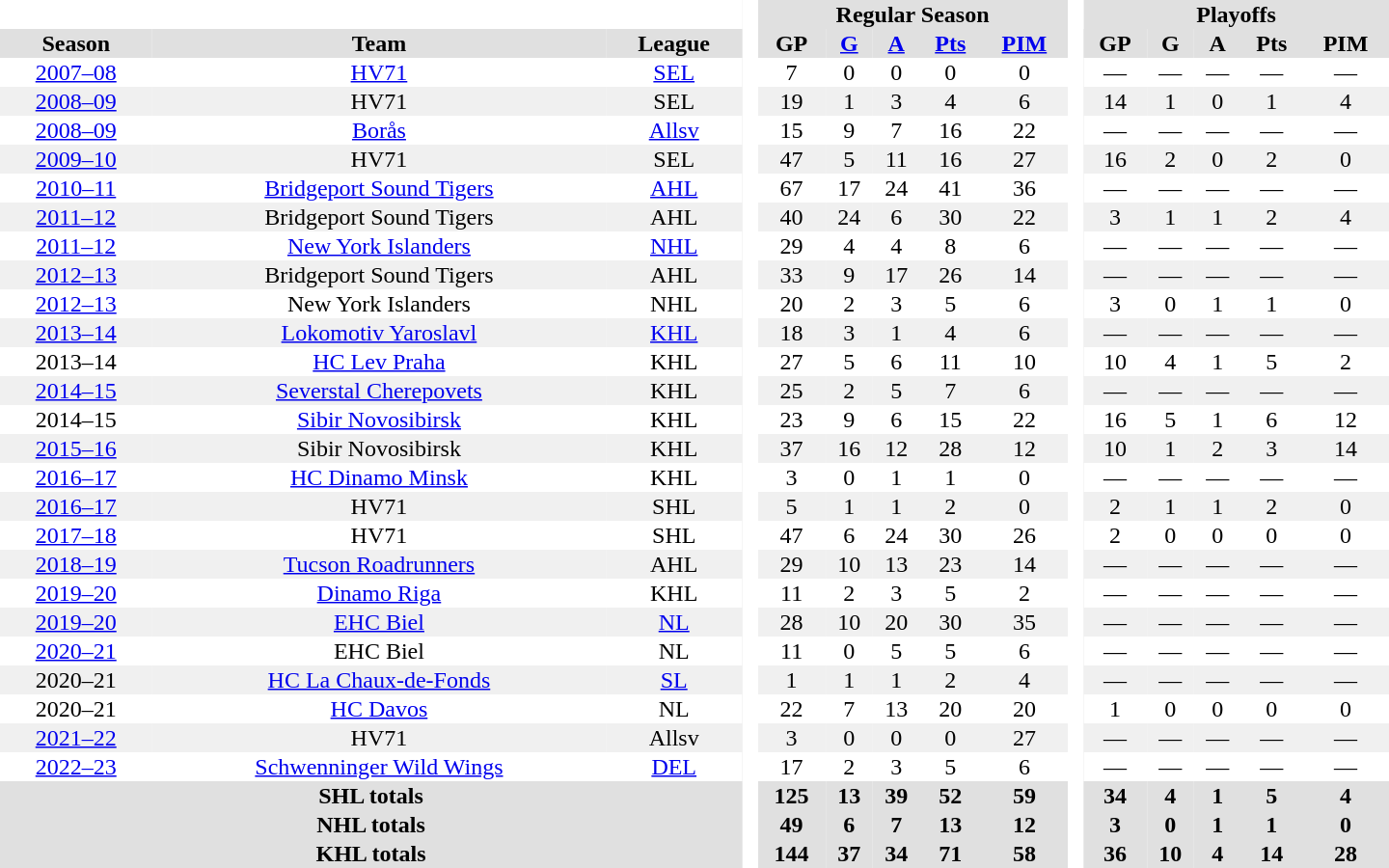<table border="0" cellpadding="1" cellspacing="0" style="text-align:center; width:60em">
<tr bgcolor="#e0e0e0">
<th colspan="3" bgcolor="#ffffff"> </th>
<th rowspan="99" bgcolor="#ffffff"> </th>
<th colspan="5">Regular Season</th>
<th rowspan="99" bgcolor="#ffffff"> </th>
<th colspan="5">Playoffs</th>
</tr>
<tr bgcolor="#e0e0e0">
<th>Season</th>
<th>Team</th>
<th>League</th>
<th>GP</th>
<th><a href='#'>G</a></th>
<th><a href='#'>A</a></th>
<th><a href='#'>Pts</a></th>
<th><a href='#'>PIM</a></th>
<th>GP</th>
<th>G</th>
<th>A</th>
<th>Pts</th>
<th>PIM</th>
</tr>
<tr ALIGN="center">
<td><a href='#'>2007–08</a></td>
<td><a href='#'>HV71</a></td>
<td><a href='#'>SEL</a></td>
<td>7</td>
<td>0</td>
<td>0</td>
<td>0</td>
<td>0</td>
<td>—</td>
<td>—</td>
<td>—</td>
<td>—</td>
<td>—</td>
</tr>
<tr ALIGN="center" bgcolor="#f0f0f0">
<td><a href='#'>2008–09</a></td>
<td>HV71</td>
<td>SEL</td>
<td>19</td>
<td>1</td>
<td>3</td>
<td>4</td>
<td>6</td>
<td>14</td>
<td>1</td>
<td>0</td>
<td>1</td>
<td>4</td>
</tr>
<tr ALIGN="center">
<td><a href='#'>2008–09</a></td>
<td><a href='#'>Borås</a></td>
<td><a href='#'>Allsv</a></td>
<td>15</td>
<td>9</td>
<td>7</td>
<td>16</td>
<td>22</td>
<td>—</td>
<td>—</td>
<td>—</td>
<td>—</td>
<td>—</td>
</tr>
<tr ALIGN="center" bgcolor="#f0f0f0">
<td><a href='#'>2009–10</a></td>
<td>HV71</td>
<td>SEL</td>
<td>47</td>
<td>5</td>
<td>11</td>
<td>16</td>
<td>27</td>
<td>16</td>
<td>2</td>
<td>0</td>
<td>2</td>
<td>0</td>
</tr>
<tr ALIGN="center">
<td><a href='#'>2010–11</a></td>
<td><a href='#'>Bridgeport Sound Tigers</a></td>
<td><a href='#'>AHL</a></td>
<td>67</td>
<td>17</td>
<td>24</td>
<td>41</td>
<td>36</td>
<td>—</td>
<td>—</td>
<td>—</td>
<td>—</td>
<td>—</td>
</tr>
<tr ALIGN="center" bgcolor="#f0f0f0">
<td><a href='#'>2011–12</a></td>
<td>Bridgeport Sound Tigers</td>
<td>AHL</td>
<td>40</td>
<td>24</td>
<td>6</td>
<td>30</td>
<td>22</td>
<td>3</td>
<td>1</td>
<td>1</td>
<td>2</td>
<td>4</td>
</tr>
<tr ALIGN="center">
<td><a href='#'>2011–12</a></td>
<td><a href='#'>New York Islanders</a></td>
<td><a href='#'>NHL</a></td>
<td>29</td>
<td>4</td>
<td>4</td>
<td>8</td>
<td>6</td>
<td>—</td>
<td>—</td>
<td>—</td>
<td>—</td>
<td>—</td>
</tr>
<tr ALIGN="center" bgcolor="#f0f0f0">
<td><a href='#'>2012–13</a></td>
<td>Bridgeport Sound Tigers</td>
<td>AHL</td>
<td>33</td>
<td>9</td>
<td>17</td>
<td>26</td>
<td>14</td>
<td>—</td>
<td>—</td>
<td>—</td>
<td>—</td>
<td>—</td>
</tr>
<tr ALIGN="center">
<td><a href='#'>2012–13</a></td>
<td>New York Islanders</td>
<td>NHL</td>
<td>20</td>
<td>2</td>
<td>3</td>
<td>5</td>
<td>6</td>
<td>3</td>
<td>0</td>
<td>1</td>
<td>1</td>
<td>0</td>
</tr>
<tr ALIGN="center" bgcolor="#f0f0f0">
<td><a href='#'>2013–14</a></td>
<td><a href='#'>Lokomotiv Yaroslavl</a></td>
<td><a href='#'>KHL</a></td>
<td>18</td>
<td>3</td>
<td>1</td>
<td>4</td>
<td>6</td>
<td>—</td>
<td>—</td>
<td>—</td>
<td>—</td>
<td>—</td>
</tr>
<tr ALIGN="center">
<td>2013–14</td>
<td><a href='#'>HC Lev Praha</a></td>
<td>KHL</td>
<td>27</td>
<td>5</td>
<td>6</td>
<td>11</td>
<td>10</td>
<td>10</td>
<td>4</td>
<td>1</td>
<td>5</td>
<td>2</td>
</tr>
<tr ALIGN="center" bgcolor="#f0f0f0">
<td><a href='#'>2014–15</a></td>
<td><a href='#'>Severstal Cherepovets</a></td>
<td>KHL</td>
<td>25</td>
<td>2</td>
<td>5</td>
<td>7</td>
<td>6</td>
<td>—</td>
<td>—</td>
<td>—</td>
<td>—</td>
<td>—</td>
</tr>
<tr ALIGN="center">
<td>2014–15</td>
<td><a href='#'>Sibir Novosibirsk</a></td>
<td>KHL</td>
<td>23</td>
<td>9</td>
<td>6</td>
<td>15</td>
<td>22</td>
<td>16</td>
<td>5</td>
<td>1</td>
<td>6</td>
<td>12</td>
</tr>
<tr ALIGN="center" bgcolor="#f0f0f0">
<td><a href='#'>2015–16</a></td>
<td>Sibir Novosibirsk</td>
<td>KHL</td>
<td>37</td>
<td>16</td>
<td>12</td>
<td>28</td>
<td>12</td>
<td>10</td>
<td>1</td>
<td>2</td>
<td>3</td>
<td>14</td>
</tr>
<tr ALIGN="center">
<td><a href='#'>2016–17</a></td>
<td><a href='#'>HC Dinamo Minsk</a></td>
<td>KHL</td>
<td>3</td>
<td>0</td>
<td>1</td>
<td>1</td>
<td>0</td>
<td>—</td>
<td>—</td>
<td>—</td>
<td>—</td>
<td>—</td>
</tr>
<tr ALIGN="center" bgcolor="#f0f0f0">
<td><a href='#'>2016–17</a></td>
<td>HV71</td>
<td>SHL</td>
<td>5</td>
<td>1</td>
<td>1</td>
<td>2</td>
<td>0</td>
<td>2</td>
<td>1</td>
<td>1</td>
<td>2</td>
<td>0</td>
</tr>
<tr>
<td><a href='#'>2017–18</a></td>
<td>HV71</td>
<td>SHL</td>
<td>47</td>
<td>6</td>
<td>24</td>
<td>30</td>
<td>26</td>
<td>2</td>
<td>0</td>
<td>0</td>
<td>0</td>
<td>0</td>
</tr>
<tr ALIGN="center" bgcolor="#f0f0f0">
<td><a href='#'>2018–19</a></td>
<td><a href='#'>Tucson Roadrunners</a></td>
<td>AHL</td>
<td>29</td>
<td>10</td>
<td>13</td>
<td>23</td>
<td>14</td>
<td>—</td>
<td>—</td>
<td>—</td>
<td>—</td>
<td>—</td>
</tr>
<tr ALIGN="center">
<td><a href='#'>2019–20</a></td>
<td><a href='#'>Dinamo Riga</a></td>
<td>KHL</td>
<td>11</td>
<td>2</td>
<td>3</td>
<td>5</td>
<td>2</td>
<td>—</td>
<td>—</td>
<td>—</td>
<td>—</td>
<td>—</td>
</tr>
<tr ALIGN="center" bgcolor="#f0f0f0">
<td><a href='#'>2019–20</a></td>
<td><a href='#'>EHC Biel</a></td>
<td><a href='#'>NL</a></td>
<td>28</td>
<td>10</td>
<td>20</td>
<td>30</td>
<td>35</td>
<td>—</td>
<td>—</td>
<td>—</td>
<td>—</td>
<td>—</td>
</tr>
<tr ALIGN="center">
<td><a href='#'>2020–21</a></td>
<td>EHC Biel</td>
<td>NL</td>
<td>11</td>
<td>0</td>
<td>5</td>
<td>5</td>
<td>6</td>
<td>—</td>
<td>—</td>
<td>—</td>
<td>—</td>
<td>—</td>
</tr>
<tr ALIGN="center" bgcolor="#f0f0f0">
<td 2020–21 Swiss League season>2020–21</td>
<td><a href='#'>HC La Chaux-de-Fonds</a></td>
<td><a href='#'>SL</a></td>
<td>1</td>
<td>1</td>
<td>1</td>
<td>2</td>
<td>4</td>
<td>—</td>
<td>—</td>
<td>—</td>
<td>—</td>
<td>—</td>
</tr>
<tr ALIGN="center">
<td>2020–21</td>
<td><a href='#'>HC Davos</a></td>
<td>NL</td>
<td>22</td>
<td>7</td>
<td>13</td>
<td>20</td>
<td>20</td>
<td>1</td>
<td>0</td>
<td>0</td>
<td>0</td>
<td>0</td>
</tr>
<tr ALIGN="center" bgcolor="#f0f0f0">
<td><a href='#'>2021–22</a></td>
<td>HV71</td>
<td>Allsv</td>
<td>3</td>
<td>0</td>
<td>0</td>
<td>0</td>
<td>27</td>
<td>—</td>
<td>—</td>
<td>—</td>
<td>—</td>
<td>—</td>
</tr>
<tr ALIGN="center">
<td><a href='#'>2022–23</a></td>
<td><a href='#'>Schwenninger Wild Wings</a></td>
<td><a href='#'>DEL</a></td>
<td>17</td>
<td>2</td>
<td>3</td>
<td>5</td>
<td>6</td>
<td>—</td>
<td>—</td>
<td>—</td>
<td>—</td>
<td>—</td>
</tr>
<tr ALIGN="center" bgcolor="#e0e0e0">
<th colspan="3">SHL totals</th>
<th>125</th>
<th>13</th>
<th>39</th>
<th>52</th>
<th>59</th>
<th>34</th>
<th>4</th>
<th>1</th>
<th>5</th>
<th>4</th>
</tr>
<tr ALIGN="center" bgcolor="#e0e0e0">
<th colspan="3">NHL totals</th>
<th>49</th>
<th>6</th>
<th>7</th>
<th>13</th>
<th>12</th>
<th>3</th>
<th>0</th>
<th>1</th>
<th>1</th>
<th>0</th>
</tr>
<tr ALIGN="center" bgcolor="#e0e0e0">
<th colspan="3">KHL totals</th>
<th>144</th>
<th>37</th>
<th>34</th>
<th>71</th>
<th>58</th>
<th>36</th>
<th>10</th>
<th>4</th>
<th>14</th>
<th>28</th>
</tr>
</table>
